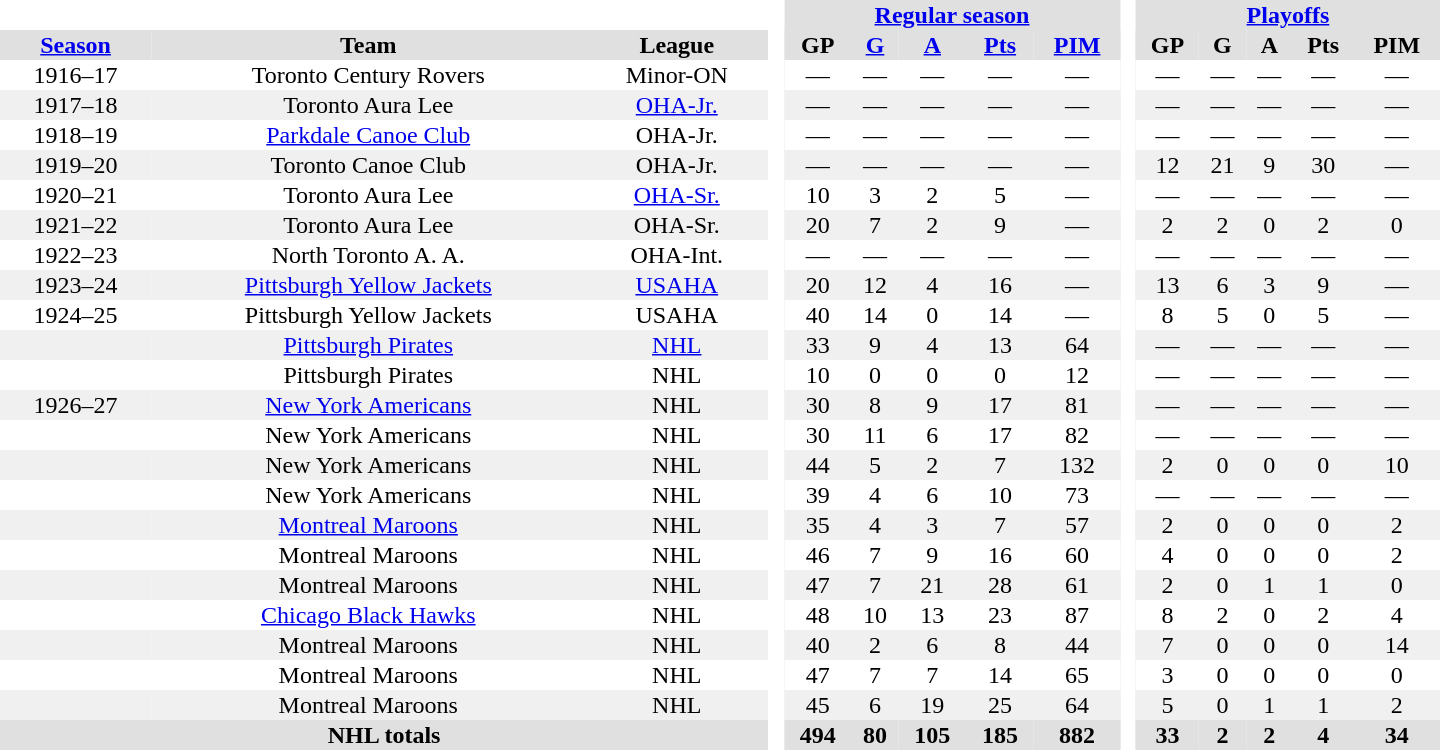<table border="0" cellpadding="1" cellspacing="0" style="text-align:center; width:60em">
<tr bgcolor="#e0e0e0">
<th colspan="3" bgcolor="#ffffff"> </th>
<th rowspan="99" bgcolor="#ffffff"> </th>
<th colspan="5"><a href='#'>Regular season</a></th>
<th rowspan="99" bgcolor="#ffffff"> </th>
<th colspan="5"><a href='#'>Playoffs</a></th>
</tr>
<tr bgcolor="#e0e0e0">
<th><a href='#'>Season</a></th>
<th>Team</th>
<th>League</th>
<th>GP</th>
<th><a href='#'>G</a></th>
<th><a href='#'>A</a></th>
<th><a href='#'>Pts</a></th>
<th><a href='#'>PIM</a></th>
<th>GP</th>
<th>G</th>
<th>A</th>
<th>Pts</th>
<th>PIM</th>
</tr>
<tr>
<td>1916–17</td>
<td>Toronto Century Rovers</td>
<td>Minor-ON</td>
<td>—</td>
<td>—</td>
<td>—</td>
<td>—</td>
<td>—</td>
<td>—</td>
<td>—</td>
<td>—</td>
<td>—</td>
<td>—</td>
</tr>
<tr bgcolor="#f0f0f0">
<td>1917–18</td>
<td>Toronto Aura Lee</td>
<td><a href='#'>OHA-Jr.</a></td>
<td>—</td>
<td>—</td>
<td>—</td>
<td>—</td>
<td>—</td>
<td>—</td>
<td>—</td>
<td>—</td>
<td>—</td>
<td>—</td>
</tr>
<tr>
<td>1918–19</td>
<td><a href='#'>Parkdale Canoe Club</a></td>
<td>OHA-Jr.</td>
<td>—</td>
<td>—</td>
<td>—</td>
<td>—</td>
<td>—</td>
<td>—</td>
<td>—</td>
<td>—</td>
<td>—</td>
<td>—</td>
</tr>
<tr bgcolor="#f0f0f0">
<td>1919–20</td>
<td>Toronto Canoe Club</td>
<td>OHA-Jr.</td>
<td>—</td>
<td>—</td>
<td>—</td>
<td>—</td>
<td>—</td>
<td>12</td>
<td>21</td>
<td>9</td>
<td>30</td>
<td>—</td>
</tr>
<tr>
<td>1920–21</td>
<td>Toronto Aura Lee</td>
<td><a href='#'>OHA-Sr.</a></td>
<td>10</td>
<td>3</td>
<td>2</td>
<td>5</td>
<td>—</td>
<td>—</td>
<td>—</td>
<td>—</td>
<td>—</td>
<td>—</td>
</tr>
<tr bgcolor="#f0f0f0">
<td>1921–22</td>
<td>Toronto Aura Lee</td>
<td>OHA-Sr.</td>
<td>20</td>
<td>7</td>
<td>2</td>
<td>9</td>
<td>—</td>
<td>2</td>
<td>2</td>
<td>0</td>
<td>2</td>
<td>0</td>
</tr>
<tr>
<td>1922–23</td>
<td>North Toronto A. A.</td>
<td>OHA-Int.</td>
<td>—</td>
<td>—</td>
<td>—</td>
<td>—</td>
<td>—</td>
<td>—</td>
<td>—</td>
<td>—</td>
<td>—</td>
<td>—</td>
</tr>
<tr bgcolor="#f0f0f0">
<td>1923–24</td>
<td><a href='#'>Pittsburgh Yellow Jackets</a></td>
<td><a href='#'>USAHA</a></td>
<td>20</td>
<td>12</td>
<td>4</td>
<td>16</td>
<td>—</td>
<td>13</td>
<td>6</td>
<td>3</td>
<td>9</td>
<td>—</td>
</tr>
<tr>
<td>1924–25</td>
<td>Pittsburgh Yellow Jackets</td>
<td>USAHA</td>
<td>40</td>
<td>14</td>
<td>0</td>
<td>14</td>
<td>—</td>
<td>8</td>
<td>5</td>
<td>0</td>
<td>5</td>
<td>—</td>
</tr>
<tr bgcolor="#f0f0f0">
<td></td>
<td><a href='#'>Pittsburgh Pirates</a></td>
<td><a href='#'>NHL</a></td>
<td>33</td>
<td>9</td>
<td>4</td>
<td>13</td>
<td>64</td>
<td>—</td>
<td>—</td>
<td>—</td>
<td>—</td>
<td>—</td>
</tr>
<tr>
<td></td>
<td>Pittsburgh Pirates</td>
<td>NHL</td>
<td>10</td>
<td>0</td>
<td>0</td>
<td>0</td>
<td>12</td>
<td>—</td>
<td>—</td>
<td>—</td>
<td>—</td>
<td>—</td>
</tr>
<tr bgcolor="#f0f0f0">
<td>1926–27</td>
<td><a href='#'>New York Americans</a></td>
<td>NHL</td>
<td>30</td>
<td>8</td>
<td>9</td>
<td>17</td>
<td>81</td>
<td>—</td>
<td>—</td>
<td>—</td>
<td>—</td>
<td>—</td>
</tr>
<tr>
<td></td>
<td>New York Americans</td>
<td>NHL</td>
<td>30</td>
<td>11</td>
<td>6</td>
<td>17</td>
<td>82</td>
<td>—</td>
<td>—</td>
<td>—</td>
<td>—</td>
<td>—</td>
</tr>
<tr bgcolor="#f0f0f0">
<td></td>
<td>New York Americans</td>
<td>NHL</td>
<td>44</td>
<td>5</td>
<td>2</td>
<td>7</td>
<td>132</td>
<td>2</td>
<td>0</td>
<td>0</td>
<td>0</td>
<td>10</td>
</tr>
<tr>
<td></td>
<td>New York Americans</td>
<td>NHL</td>
<td>39</td>
<td>4</td>
<td>6</td>
<td>10</td>
<td>73</td>
<td>—</td>
<td>—</td>
<td>—</td>
<td>—</td>
<td>—</td>
</tr>
<tr bgcolor="#f0f0f0">
<td></td>
<td><a href='#'>Montreal Maroons</a></td>
<td>NHL</td>
<td>35</td>
<td>4</td>
<td>3</td>
<td>7</td>
<td>57</td>
<td>2</td>
<td>0</td>
<td>0</td>
<td>0</td>
<td>2</td>
</tr>
<tr>
<td></td>
<td>Montreal Maroons</td>
<td>NHL</td>
<td>46</td>
<td>7</td>
<td>9</td>
<td>16</td>
<td>60</td>
<td>4</td>
<td>0</td>
<td>0</td>
<td>0</td>
<td>2</td>
</tr>
<tr bgcolor="#f0f0f0">
<td></td>
<td>Montreal Maroons</td>
<td>NHL</td>
<td>47</td>
<td>7</td>
<td>21</td>
<td>28</td>
<td>61</td>
<td>2</td>
<td>0</td>
<td>1</td>
<td>1</td>
<td>0</td>
</tr>
<tr>
<td></td>
<td><a href='#'>Chicago Black Hawks</a></td>
<td>NHL</td>
<td>48</td>
<td>10</td>
<td>13</td>
<td>23</td>
<td>87</td>
<td>8</td>
<td>2</td>
<td>0</td>
<td>2</td>
<td>4</td>
</tr>
<tr bgcolor="#f0f0f0">
<td></td>
<td>Montreal Maroons</td>
<td>NHL</td>
<td>40</td>
<td>2</td>
<td>6</td>
<td>8</td>
<td>44</td>
<td>7</td>
<td>0</td>
<td>0</td>
<td>0</td>
<td>14</td>
</tr>
<tr>
<td></td>
<td>Montreal Maroons</td>
<td>NHL</td>
<td>47</td>
<td>7</td>
<td>7</td>
<td>14</td>
<td>65</td>
<td>3</td>
<td>0</td>
<td>0</td>
<td>0</td>
<td>0</td>
</tr>
<tr bgcolor="#f0f0f0">
<td></td>
<td>Montreal Maroons</td>
<td>NHL</td>
<td>45</td>
<td>6</td>
<td>19</td>
<td>25</td>
<td>64</td>
<td>5</td>
<td>0</td>
<td>1</td>
<td>1</td>
<td>2</td>
</tr>
<tr bgcolor="#e0e0e0">
<th colspan="3">NHL totals</th>
<th>494</th>
<th>80</th>
<th>105</th>
<th>185</th>
<th>882</th>
<th>33</th>
<th>2</th>
<th>2</th>
<th>4</th>
<th>34</th>
</tr>
</table>
